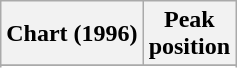<table class="wikitable sortable">
<tr>
<th align="left">Chart (1996)</th>
<th align="center">Peak<br>position</th>
</tr>
<tr>
</tr>
<tr>
</tr>
</table>
